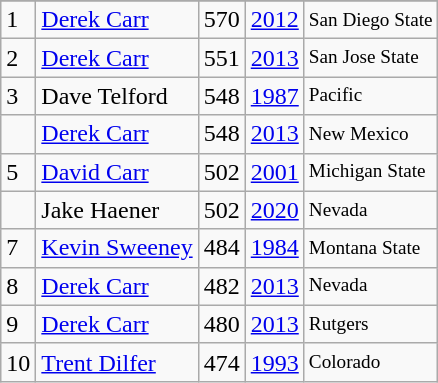<table class="wikitable">
<tr>
</tr>
<tr>
<td>1</td>
<td><a href='#'>Derek Carr</a></td>
<td><abbr>570</abbr></td>
<td><a href='#'>2012</a></td>
<td style="font-size:80%;">San Diego State</td>
</tr>
<tr>
<td>2</td>
<td><a href='#'>Derek Carr</a></td>
<td><abbr>551</abbr></td>
<td><a href='#'>2013</a></td>
<td style="font-size:80%;">San Jose State</td>
</tr>
<tr>
<td>3</td>
<td>Dave Telford</td>
<td><abbr>548</abbr></td>
<td><a href='#'>1987</a></td>
<td style="font-size:80%;">Pacific</td>
</tr>
<tr>
<td></td>
<td><a href='#'>Derek Carr</a></td>
<td><abbr>548</abbr></td>
<td><a href='#'>2013</a></td>
<td style="font-size:80%;">New Mexico</td>
</tr>
<tr>
<td>5</td>
<td><a href='#'>David Carr</a></td>
<td><abbr>502</abbr></td>
<td><a href='#'>2001</a></td>
<td style="font-size:80%;">Michigan State</td>
</tr>
<tr>
<td></td>
<td>Jake Haener</td>
<td><abbr>502</abbr></td>
<td><a href='#'>2020</a></td>
<td style="font-size:80%;">Nevada</td>
</tr>
<tr>
<td>7</td>
<td><a href='#'>Kevin Sweeney</a></td>
<td><abbr>484</abbr></td>
<td><a href='#'>1984</a></td>
<td style="font-size:80%;">Montana State</td>
</tr>
<tr>
<td>8</td>
<td><a href='#'>Derek Carr</a></td>
<td><abbr>482</abbr></td>
<td><a href='#'>2013</a></td>
<td style="font-size:80%;">Nevada</td>
</tr>
<tr>
<td>9</td>
<td><a href='#'>Derek Carr</a></td>
<td><abbr>480</abbr></td>
<td><a href='#'>2013</a></td>
<td style="font-size:80%;">Rutgers</td>
</tr>
<tr>
<td>10</td>
<td><a href='#'>Trent Dilfer</a></td>
<td><abbr>474</abbr></td>
<td><a href='#'>1993</a></td>
<td style="font-size:80%;">Colorado</td>
</tr>
</table>
